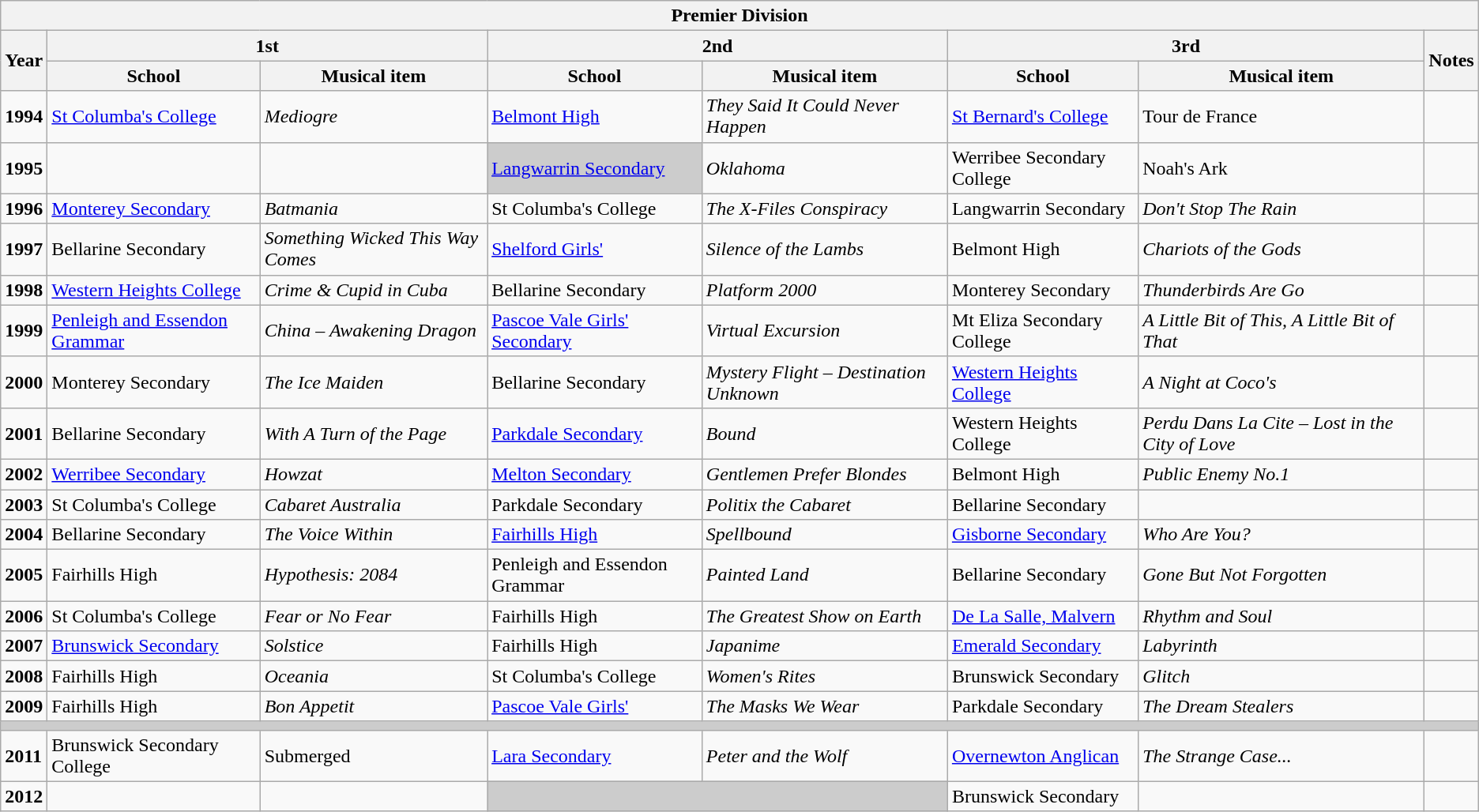<table class="wikitable sortable">
<tr>
<th colspan=8>Premier Division</th>
</tr>
<tr>
<th rowspan=2>Year</th>
<th colspan=2>1st</th>
<th colspan=2>2nd</th>
<th colspan=2>3rd</th>
<th rowspan=2>Notes</th>
</tr>
<tr>
<th>School</th>
<th>Musical item</th>
<th>School</th>
<th>Musical item</th>
<th>School</th>
<th>Musical item</th>
</tr>
<tr>
<td><strong>1994</strong></td>
<td><a href='#'>St Columba's College</a></td>
<td><em>Mediogre</em></td>
<td><a href='#'>Belmont High</a></td>
<td><em>They Said It Could Never Happen</em></td>
<td><a href='#'>St Bernard's College</a></td>
<td>Tour de France</td>
<td></td>
</tr>
<tr>
<td><strong>1995</strong></td>
<td></td>
<td></td>
<td style="background: #cccccc;"><a href='#'>Langwarrin Secondary</a></td>
<td><em>Oklahoma</em></td>
<td>Werribee Secondary College</td>
<td>Noah's Ark</td>
<td></td>
</tr>
<tr>
<td><strong>1996</strong></td>
<td><a href='#'>Monterey Secondary</a></td>
<td><em>Batmania</em></td>
<td>St Columba's College</td>
<td><em>The X-Files Conspiracy</em></td>
<td>Langwarrin Secondary</td>
<td><em>Don't Stop The Rain</em></td>
<td></td>
</tr>
<tr>
<td><strong>1997</strong></td>
<td>Bellarine Secondary</td>
<td><em>Something Wicked This Way Comes</em></td>
<td><a href='#'>Shelford Girls'</a></td>
<td><em>Silence of the Lambs</em></td>
<td>Belmont High</td>
<td><em>Chariots of the Gods</em></td>
<td></td>
</tr>
<tr>
<td><strong>1998</strong></td>
<td><a href='#'>Western Heights College</a></td>
<td><em>Crime & Cupid in Cuba</em></td>
<td>Bellarine Secondary</td>
<td><em>Platform 2000</em></td>
<td>Monterey Secondary</td>
<td><em>Thunderbirds Are Go</em></td>
<td></td>
</tr>
<tr>
<td><strong>1999</strong></td>
<td><a href='#'>Penleigh and Essendon Grammar</a></td>
<td><em>China – Awakening Dragon</em></td>
<td><a href='#'>Pascoe Vale Girls' Secondary</a></td>
<td><em>Virtual Excursion</em></td>
<td>Mt Eliza Secondary College</td>
<td><em>A Little Bit of This, A Little Bit of That</em></td>
<td></td>
</tr>
<tr>
<td><strong>2000</strong></td>
<td>Monterey Secondary</td>
<td><em>The Ice Maiden</em></td>
<td>Bellarine Secondary</td>
<td><em>Mystery Flight – Destination Unknown</em></td>
<td><a href='#'>Western Heights College</a></td>
<td><em>A Night at Coco's</em></td>
<td></td>
</tr>
<tr>
<td><strong>2001</strong></td>
<td>Bellarine Secondary</td>
<td><em>With A Turn of the Page</em></td>
<td><a href='#'>Parkdale Secondary</a></td>
<td><em>Bound</em></td>
<td>Western Heights College</td>
<td><em>Perdu Dans La Cite – Lost in the City of Love</em></td>
<td></td>
</tr>
<tr>
<td><strong>2002</strong></td>
<td><a href='#'>Werribee Secondary</a></td>
<td><em>Howzat</em></td>
<td><a href='#'>Melton Secondary</a></td>
<td><em>Gentlemen Prefer Blondes</em></td>
<td>Belmont High</td>
<td><em>Public Enemy No.1</em></td>
<td></td>
</tr>
<tr>
<td><strong>2003</strong></td>
<td>St Columba's College</td>
<td><em>Cabaret Australia</em></td>
<td>Parkdale Secondary</td>
<td><em>Politix the Cabaret</em></td>
<td>Bellarine Secondary</td>
<td></td>
<td></td>
</tr>
<tr>
<td><strong>2004</strong></td>
<td>Bellarine Secondary</td>
<td><em>The Voice Within</em></td>
<td><a href='#'>Fairhills High</a></td>
<td><em>Spellbound</em></td>
<td><a href='#'>Gisborne Secondary</a></td>
<td><em>Who Are You?</em></td>
<td></td>
</tr>
<tr>
<td><strong>2005</strong></td>
<td>Fairhills High</td>
<td><em>Hypothesis: 2084</em></td>
<td>Penleigh and Essendon Grammar</td>
<td><em>Painted Land</em></td>
<td>Bellarine Secondary</td>
<td><em>Gone But Not Forgotten</em></td>
<td></td>
</tr>
<tr>
<td><strong>2006</strong></td>
<td>St Columba's College</td>
<td><em>Fear or No Fear</em></td>
<td>Fairhills High</td>
<td><em>The Greatest Show on Earth</em></td>
<td><a href='#'>De La Salle, Malvern</a></td>
<td><em>Rhythm and Soul</em></td>
<td></td>
</tr>
<tr>
<td><strong>2007</strong></td>
<td><a href='#'>Brunswick Secondary</a></td>
<td><em>Solstice</em></td>
<td>Fairhills High</td>
<td><em>Japanime</em></td>
<td><a href='#'>Emerald Secondary</a></td>
<td><em>Labyrinth</em></td>
<td></td>
</tr>
<tr>
<td><strong>2008</strong></td>
<td>Fairhills High</td>
<td><em>Oceania</em></td>
<td>St Columba's College</td>
<td><em>Women's Rites</em></td>
<td>Brunswick Secondary</td>
<td><em>Glitch</em></td>
<td></td>
</tr>
<tr>
<td><strong>2009</strong></td>
<td>Fairhills High</td>
<td><em>Bon Appetit</em></td>
<td><a href='#'>Pascoe Vale Girls'</a></td>
<td><em>The Masks We Wear</em></td>
<td>Parkdale Secondary</td>
<td><em>The Dream Stealers</em></td>
<td></td>
</tr>
<tr>
<th colspan=8 style="background: #cccccc;"></th>
</tr>
<tr>
<td><strong>2011</strong></td>
<td>Brunswick Secondary College</td>
<td>Submerged</td>
<td><a href='#'>Lara Secondary</a></td>
<td><em>Peter and the Wolf</em></td>
<td><a href='#'>Overnewton Anglican</a></td>
<td><em>The Strange Case...</em></td>
<td></td>
</tr>
<tr>
<td><strong>2012</strong></td>
<td></td>
<td></td>
<td colspan=2 style="background: #cccccc;"></td>
<td>Brunswick Secondary</td>
<td></td>
<td></td>
</tr>
</table>
